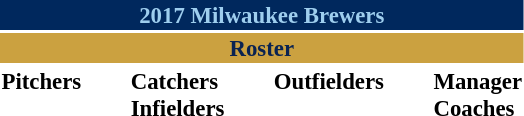<table class="toccolours" style="font-size: 95%;">
<tr>
<th colspan="10" style="background-color: #00285D; color: #9ECEEE; text-align: center;">2017 Milwaukee Brewers</th>
</tr>
<tr>
<td colspan="10" style="background-color: #CBA140; color: #0a2351; text-align: center;"><strong>Roster</strong></td>
</tr>
<tr>
<td valign="top"><strong>Pitchers</strong><br>



























</td>
<td width="25px"></td>
<td valign="top"><strong>Catchers</strong><br>



<strong>Infielders</strong>







</td>
<td width="25px"></td>
<td valign="top"><strong>Outfielders</strong><br>







</td>
<td width="25px"></td>
<td valign="top"><strong>Manager</strong><br>
<strong>Coaches</strong>
 
 
 
 
 
 
 
 
 </td>
</tr>
<tr>
</tr>
</table>
